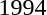<table>
<tr>
<td>1994</td>
<td></td>
<td></td>
<td><br></td>
</tr>
</table>
